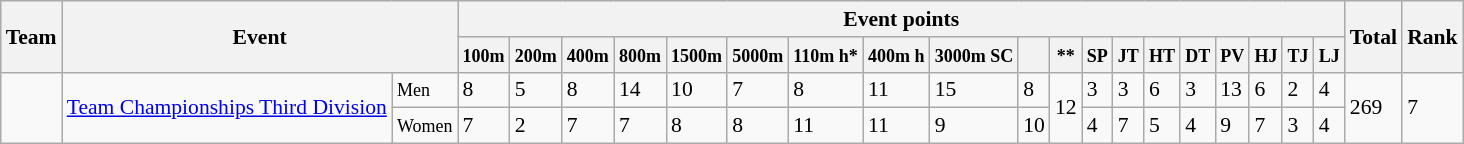<table class="wikitable" style="text-align:left; font-size:90%">
<tr>
<th rowspan="2">Team</th>
<th colspan="2" rowspan="2">Event</th>
<th colspan="19">Event points</th>
<th rowspan="2">Total</th>
<th rowspan="2">Rank</th>
</tr>
<tr>
<th><small>100m</small></th>
<th><small>200m</small></th>
<th><small>400m</small></th>
<th><small>800m</small></th>
<th><small>1500m</small></th>
<th><small>5000m</small></th>
<th><small>110m h*</small></th>
<th><small>400m h</small></th>
<th><small>3000m SC</small></th>
<th><small></small></th>
<th><small>**</small></th>
<th><small>SP</small></th>
<th><small>JT</small></th>
<th><small>HT</small></th>
<th><small>DT</small></th>
<th><small>PV</small></th>
<th><small>HJ</small></th>
<th><small>TJ</small></th>
<th><small>LJ</small></th>
</tr>
<tr>
<td rowspan="2"></td>
<td rowspan="2"><a href='#'>Team Championships Third Division</a></td>
<td><small>Men</small></td>
<td>8</td>
<td>5</td>
<td>8</td>
<td>14</td>
<td>10</td>
<td>7</td>
<td>8</td>
<td>11</td>
<td>15</td>
<td>8</td>
<td rowspan="2">12</td>
<td>3</td>
<td>3</td>
<td>6</td>
<td>3</td>
<td>13</td>
<td>6</td>
<td>2</td>
<td>4</td>
<td rowspan="2">269</td>
<td rowspan="2">7</td>
</tr>
<tr>
<td><small>Women</small></td>
<td>7</td>
<td>2</td>
<td>7</td>
<td>7</td>
<td>8</td>
<td>8</td>
<td>11</td>
<td>11</td>
<td>9</td>
<td>10</td>
<td>4</td>
<td>7</td>
<td>5</td>
<td>4</td>
<td>9</td>
<td>7</td>
<td>3</td>
<td>4</td>
</tr>
</table>
